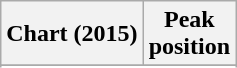<table class="wikitable sortable">
<tr>
<th>Chart (2015)</th>
<th>Peak<br>position</th>
</tr>
<tr>
</tr>
<tr>
</tr>
<tr>
</tr>
<tr>
</tr>
</table>
